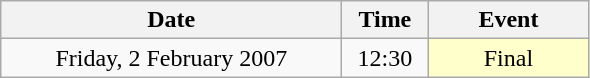<table class = "wikitable" style="text-align:center;">
<tr>
<th width=220>Date</th>
<th width=50>Time</th>
<th width=100>Event</th>
</tr>
<tr>
<td>Friday, 2 February 2007</td>
<td>12:30</td>
<td bgcolor=ffffcc>Final</td>
</tr>
</table>
